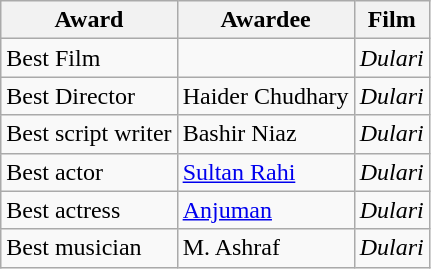<table class="wikitable">
<tr>
<th>Award</th>
<th>Awardee</th>
<th>Film</th>
</tr>
<tr>
<td>Best Film</td>
<td></td>
<td><em>Dulari</em></td>
</tr>
<tr>
<td>Best Director</td>
<td>Haider Chudhary</td>
<td><em>Dulari</em></td>
</tr>
<tr>
<td>Best script writer</td>
<td>Bashir Niaz</td>
<td><em>Dulari</em></td>
</tr>
<tr>
<td>Best actor</td>
<td><a href='#'>Sultan Rahi</a></td>
<td><em>Dulari</em></td>
</tr>
<tr>
<td>Best actress</td>
<td><a href='#'>Anjuman</a></td>
<td><em>Dulari</em></td>
</tr>
<tr>
<td>Best musician</td>
<td>M. Ashraf</td>
<td><em>Dulari</em></td>
</tr>
</table>
